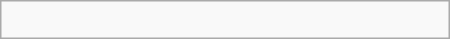<table class="wikitable" border="1" width=300px align="right">
<tr>
<td><br></td>
</tr>
</table>
